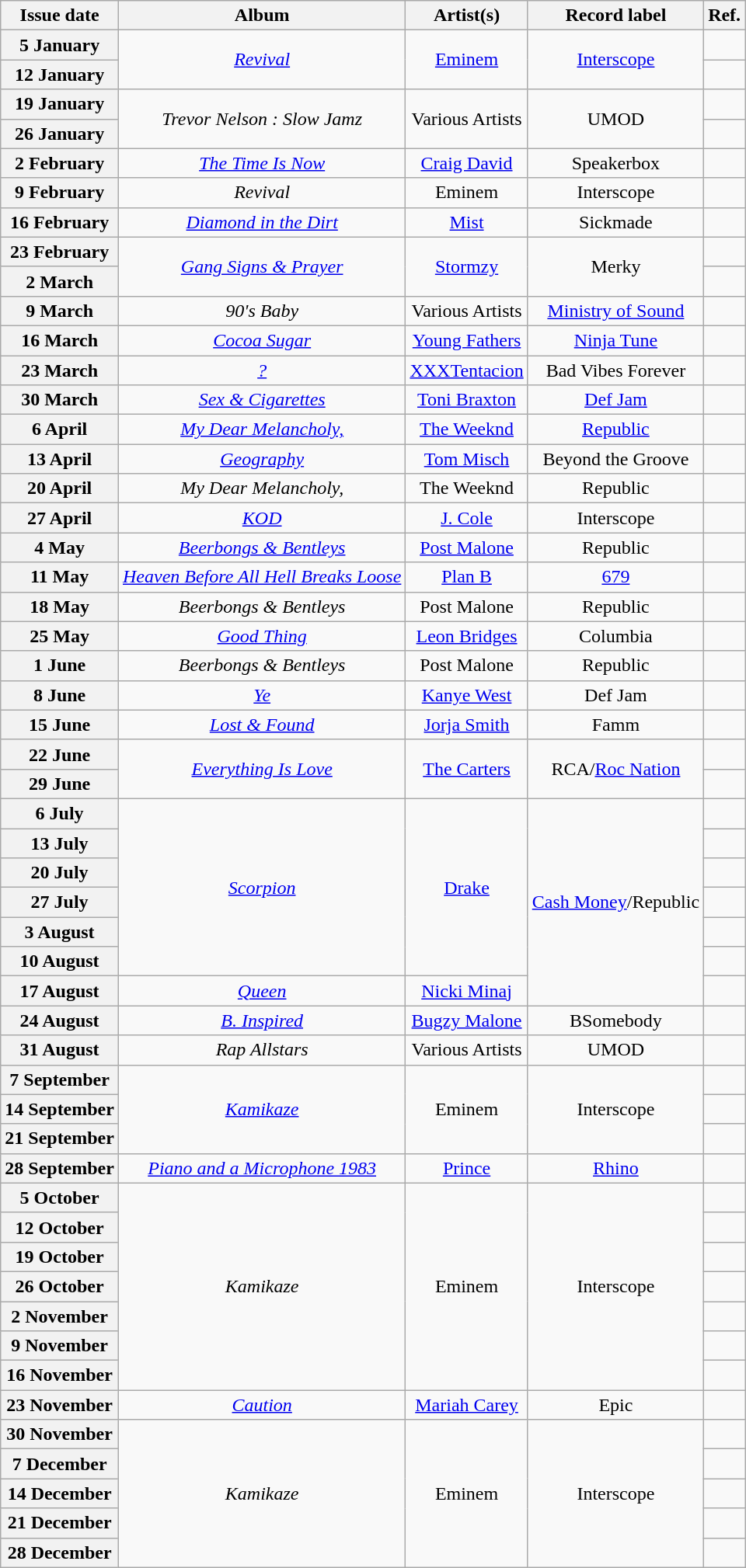<table class="wikitable plainrowheaders">
<tr>
<th scope=col>Issue date</th>
<th scope=col>Album</th>
<th scope=col>Artist(s)</th>
<th scope=col>Record label</th>
<th scope=col>Ref.</th>
</tr>
<tr>
<th scope=row>5 January </th>
<td align="center" rowspan="2"><em><a href='#'>Revival</a></em></td>
<td align="center" rowspan="2"><a href='#'>Eminem</a></td>
<td align="center" rowspan="2"><a href='#'>Interscope</a></td>
<td align="center"></td>
</tr>
<tr>
<th scope=row>12 January </th>
<td align="center"></td>
</tr>
<tr>
<th scope=row>19 January</th>
<td align="center" rowspan="2"><em>Trevor Nelson : Slow Jamz</em></td>
<td align="center" rowspan="2">Various Artists</td>
<td align="center" rowspan="2">UMOD</td>
<td align="center"></td>
</tr>
<tr>
<th scope=row>26 January</th>
<td align="center"></td>
</tr>
<tr>
<th scope=row>2 February</th>
<td align="center"><em><a href='#'>The Time Is Now</a></em></td>
<td align="center"><a href='#'>Craig David</a></td>
<td align="center">Speakerbox</td>
<td align="center"></td>
</tr>
<tr>
<th scope=row>9 February</th>
<td align="center"><em>Revival</em></td>
<td align="center">Eminem</td>
<td align="center">Interscope</td>
<td align="center"></td>
</tr>
<tr>
<th scope=row>16 February</th>
<td align="center"><em><a href='#'>Diamond in the Dirt</a></em></td>
<td align="center"><a href='#'>Mist</a></td>
<td align="center">Sickmade</td>
<td align="center"></td>
</tr>
<tr>
<th scope=row>23 February</th>
<td align="center" rowspan=2"><em><a href='#'>Gang Signs & Prayer</a></em></td>
<td align="center" rowspan="2"><a href='#'>Stormzy</a></td>
<td align="center" rowspan="2">Merky</td>
<td align="center"></td>
</tr>
<tr>
<th scope=row>2 March</th>
<td align="center"></td>
</tr>
<tr>
<th scope=row>9 March</th>
<td align="center"><em>90's Baby</em></td>
<td align="center">Various Artists</td>
<td align="center"><a href='#'>Ministry of Sound</a></td>
<td align="center"></td>
</tr>
<tr>
<th scope=row>16 March</th>
<td align="center"><em><a href='#'>Cocoa Sugar</a></em></td>
<td align="center"><a href='#'>Young Fathers</a></td>
<td align="center"><a href='#'>Ninja Tune</a></td>
<td align="center"></td>
</tr>
<tr>
<th scope=row>23 March</th>
<td align="center"><em><a href='#'>?</a></em></td>
<td align="center"><a href='#'>XXXTentacion</a></td>
<td align="center">Bad Vibes Forever</td>
<td align="center"></td>
</tr>
<tr>
<th scope=row>30 March</th>
<td align="center"><em><a href='#'>Sex & Cigarettes</a></em></td>
<td align="center"><a href='#'>Toni Braxton</a></td>
<td align="center"><a href='#'>Def Jam</a></td>
<td align="center"></td>
</tr>
<tr>
<th scope=row>6 April</th>
<td align="center"><em><a href='#'>My Dear Melancholy,</a></em></td>
<td align="center"><a href='#'>The Weeknd</a></td>
<td align="center"><a href='#'>Republic</a></td>
<td align="center"></td>
</tr>
<tr>
<th scope=row>13 April</th>
<td align="center"><em><a href='#'>Geography</a></em></td>
<td align="center"><a href='#'>Tom Misch</a></td>
<td align="center">Beyond the Groove</td>
<td align="center"></td>
</tr>
<tr>
<th scope=row>20 April</th>
<td align="center"><em>My Dear Melancholy,</em></td>
<td align="center">The Weeknd</td>
<td align="center">Republic</td>
<td align="center"></td>
</tr>
<tr>
<th scope=row>27 April</th>
<td align="center"><em><a href='#'>KOD</a></em></td>
<td align="center"><a href='#'>J. Cole</a></td>
<td align="center">Interscope</td>
<td align="center"></td>
</tr>
<tr>
<th scope=row>4 May</th>
<td align="center"><em><a href='#'>Beerbongs & Bentleys</a></em></td>
<td align="center"><a href='#'>Post Malone</a></td>
<td align="center">Republic</td>
<td align="center"></td>
</tr>
<tr>
<th scope=row>11 May</th>
<td align="center"><em><a href='#'>Heaven Before All Hell Breaks Loose</a></em></td>
<td align="center"><a href='#'>Plan B</a></td>
<td align="center"><a href='#'>679</a></td>
<td align="center"></td>
</tr>
<tr>
<th scope=row>18 May</th>
<td align="center"><em>Beerbongs & Bentleys</em></td>
<td align="center">Post Malone</td>
<td align="center">Republic</td>
<td align="center"></td>
</tr>
<tr>
<th scope=row>25 May</th>
<td align="center"><em><a href='#'>Good Thing</a></em></td>
<td align="center"><a href='#'>Leon Bridges</a></td>
<td align="center">Columbia</td>
<td align="center"></td>
</tr>
<tr>
<th scope=row>1 June</th>
<td align="center"><em>Beerbongs & Bentleys</em></td>
<td align="center">Post Malone</td>
<td align="center">Republic</td>
<td align="center"></td>
</tr>
<tr>
<th scope=row>8 June</th>
<td align="center"><em><a href='#'>Ye</a></em></td>
<td align="center"><a href='#'>Kanye West</a></td>
<td align="center">Def Jam</td>
<td align="center"></td>
</tr>
<tr>
<th scope=row>15 June</th>
<td align="center"><em><a href='#'>Lost & Found</a></em></td>
<td align="center"><a href='#'>Jorja Smith</a></td>
<td align="center">Famm</td>
<td align="center"></td>
</tr>
<tr>
<th scope=row>22 June</th>
<td align="center" rowspan="2"><em><a href='#'>Everything Is Love</a></em></td>
<td align="center" rowspan="2"><a href='#'>The Carters</a></td>
<td align="center" rowspan="2">RCA/<a href='#'>Roc Nation</a></td>
<td align="center"></td>
</tr>
<tr>
<th scope=row>29 June</th>
<td align="center"></td>
</tr>
<tr>
<th scope=row>6 July  </th>
<td align="center" rowspan="6"><em><a href='#'>Scorpion</a></em></td>
<td align="center" rowspan="6"><a href='#'>Drake</a></td>
<td align="center" rowspan="7"><a href='#'>Cash Money</a>/Republic</td>
<td align="center"></td>
</tr>
<tr>
<th scope=row>13 July  </th>
<td align="center"></td>
</tr>
<tr>
<th scope=row>20 July  </th>
<td align="center"></td>
</tr>
<tr>
<th scope=row>27 July </th>
<td align="center"></td>
</tr>
<tr>
<th scope=row>3 August </th>
<td align="center"></td>
</tr>
<tr>
<th scope=row>10 August </th>
<td align="center"></td>
</tr>
<tr>
<th scope=row>17 August</th>
<td align="center"><em><a href='#'>Queen</a></em></td>
<td align="center"><a href='#'>Nicki Minaj</a></td>
<td align="center"></td>
</tr>
<tr>
<th scope=row>24 August</th>
<td align="center"><em><a href='#'>B. Inspired</a></em></td>
<td align="center"><a href='#'>Bugzy Malone</a></td>
<td align="center">BSomebody</td>
<td align="center"></td>
</tr>
<tr>
<th scope=row>31 August</th>
<td align="center"><em>Rap Allstars</em></td>
<td align="center">Various Artists</td>
<td align="center">UMOD</td>
<td align="center"></td>
</tr>
<tr>
<th scope=row>7 September  </th>
<td align="center" rowspan="3"><em><a href='#'>Kamikaze</a></em></td>
<td align="center" rowspan="3">Eminem</td>
<td align="center" rowspan="3">Interscope</td>
<td align="center"></td>
</tr>
<tr>
<th scope=row>14 September </th>
<td align="center"></td>
</tr>
<tr>
<th scope=row>21 September </th>
<td align="center"></td>
</tr>
<tr>
<th scope=row>28 September</th>
<td align="center"><em><a href='#'>Piano and a Microphone 1983</a></em></td>
<td align="center"><a href='#'>Prince</a></td>
<td align="center"><a href='#'>Rhino</a></td>
<td align="center"></td>
</tr>
<tr>
<th scope=row>5 October</th>
<td align="center" rowspan="7"><em>Kamikaze</em></td>
<td align="center" rowspan="7">Eminem</td>
<td align="center" rowspan="7">Interscope</td>
<td align="center"></td>
</tr>
<tr>
<th scope=row>12 October</th>
<td align="center"></td>
</tr>
<tr>
<th scope=row>19 October</th>
<td align="center"></td>
</tr>
<tr>
<th scope=row>26 October</th>
<td align="center"></td>
</tr>
<tr>
<th scope=row>2 November</th>
<td align="center"></td>
</tr>
<tr>
<th scope=row>9 November</th>
<td align="center"></td>
</tr>
<tr>
<th scope=row>16 November</th>
<td align="center"></td>
</tr>
<tr>
<th scope=row>23 November</th>
<td align="center"><em><a href='#'>Caution</a></em></td>
<td align="center"><a href='#'>Mariah Carey</a></td>
<td align="center">Epic</td>
<td align="center"></td>
</tr>
<tr>
<th scope=row>30 November</th>
<td align="center" rowspan="5"><em>Kamikaze</em></td>
<td align="center" rowspan="5">Eminem</td>
<td align="center" rowspan="5">Interscope</td>
<td align="center"></td>
</tr>
<tr>
<th scope=row>7 December</th>
<td align="center"></td>
</tr>
<tr>
<th scope=row>14 December</th>
<td align="center"></td>
</tr>
<tr>
<th scope=row>21 December</th>
<td align="center"></td>
</tr>
<tr>
<th scope=row>28 December</th>
<td align="center"></td>
</tr>
</table>
